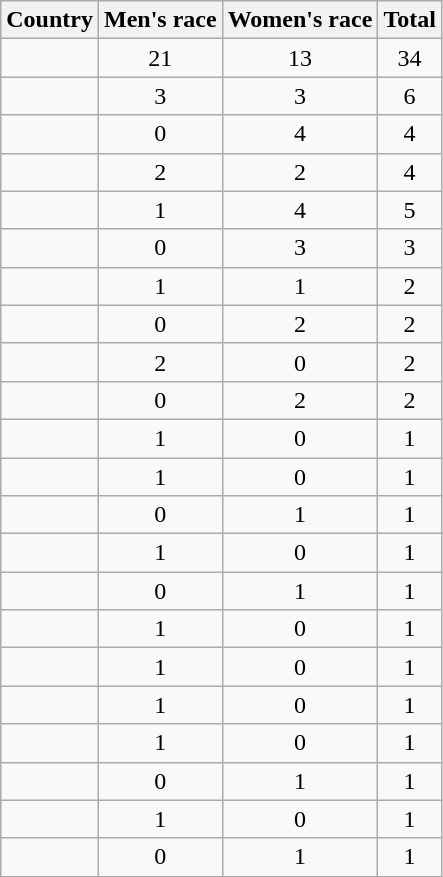<table class="wikitable sortable" style="text-align:center">
<tr>
<th>Country</th>
<th>Men's race</th>
<th>Women's race</th>
<th>Total</th>
</tr>
<tr>
<td align=left></td>
<td>21</td>
<td>13</td>
<td>34</td>
</tr>
<tr>
<td align=left></td>
<td>3</td>
<td>3</td>
<td>6</td>
</tr>
<tr>
<td align=left></td>
<td>0</td>
<td>4</td>
<td>4</td>
</tr>
<tr>
<td align=left></td>
<td>2</td>
<td>2</td>
<td>4</td>
</tr>
<tr>
<td align=left></td>
<td>1</td>
<td>4</td>
<td>5</td>
</tr>
<tr>
<td align=left></td>
<td>0</td>
<td>3</td>
<td>3</td>
</tr>
<tr>
<td align=left></td>
<td>1</td>
<td>1</td>
<td>2</td>
</tr>
<tr>
<td align=left></td>
<td>0</td>
<td>2</td>
<td>2</td>
</tr>
<tr>
<td align=left></td>
<td>2</td>
<td>0</td>
<td>2</td>
</tr>
<tr>
<td align=left></td>
<td>0</td>
<td>2</td>
<td>2</td>
</tr>
<tr>
<td align=left></td>
<td>1</td>
<td>0</td>
<td>1</td>
</tr>
<tr>
<td align=left></td>
<td>1</td>
<td>0</td>
<td>1</td>
</tr>
<tr>
<td align=left></td>
<td>0</td>
<td>1</td>
<td>1</td>
</tr>
<tr>
<td align=left></td>
<td>1</td>
<td>0</td>
<td>1</td>
</tr>
<tr>
<td align=left></td>
<td>0</td>
<td>1</td>
<td>1</td>
</tr>
<tr>
<td align=left></td>
<td>1</td>
<td>0</td>
<td>1</td>
</tr>
<tr>
<td align=left></td>
<td>1</td>
<td>0</td>
<td>1</td>
</tr>
<tr>
<td align=left></td>
<td>1</td>
<td>0</td>
<td>1</td>
</tr>
<tr>
<td align=left></td>
<td>1</td>
<td>0</td>
<td>1</td>
</tr>
<tr>
<td align=left></td>
<td>0</td>
<td>1</td>
<td>1</td>
</tr>
<tr>
<td align=left></td>
<td>1</td>
<td>0</td>
<td>1</td>
</tr>
<tr>
<td align=left></td>
<td>0</td>
<td>1</td>
<td>1</td>
</tr>
</table>
